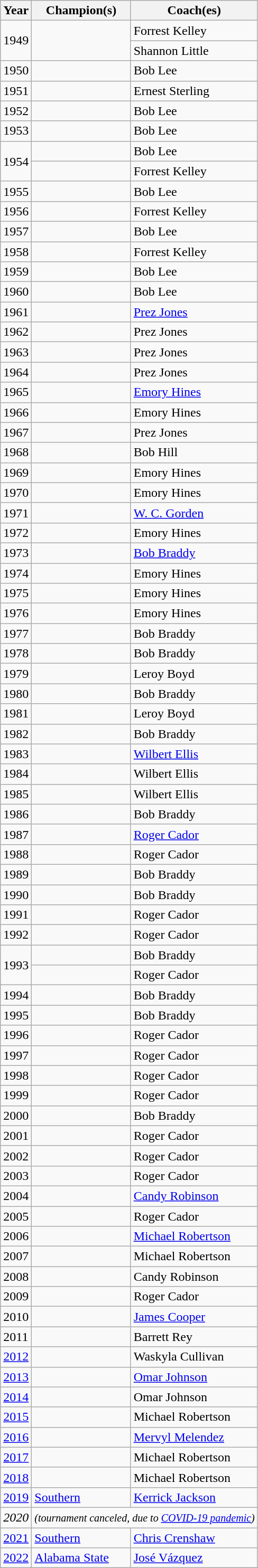<table class="wikitable sortable">
<tr>
<th>Year</th>
<th>Champion(s)</th>
<th>Coach(es)</th>
</tr>
<tr>
<td rowspan="2">1949</td>
<td rowspan="2"></td>
<td>Forrest Kelley</td>
</tr>
<tr>
<td>Shannon Little</td>
</tr>
<tr>
<td>1950</td>
<td></td>
<td>Bob Lee</td>
</tr>
<tr>
<td>1951</td>
<td></td>
<td>Ernest Sterling</td>
</tr>
<tr>
<td>1952</td>
<td></td>
<td>Bob Lee</td>
</tr>
<tr>
<td>1953</td>
<td></td>
<td>Bob Lee</td>
</tr>
<tr>
<td rowspan="2">1954</td>
<td></td>
<td>Bob Lee</td>
</tr>
<tr>
<td></td>
<td>Forrest Kelley</td>
</tr>
<tr>
<td>1955</td>
<td></td>
<td>Bob Lee</td>
</tr>
<tr>
<td>1956</td>
<td></td>
<td>Forrest Kelley</td>
</tr>
<tr>
<td>1957</td>
<td></td>
<td>Bob Lee</td>
</tr>
<tr>
<td>1958</td>
<td></td>
<td>Forrest Kelley</td>
</tr>
<tr>
<td>1959</td>
<td></td>
<td>Bob Lee</td>
</tr>
<tr>
<td>1960</td>
<td></td>
<td>Bob Lee</td>
</tr>
<tr>
<td>1961</td>
<td></td>
<td><a href='#'>Prez Jones</a></td>
</tr>
<tr>
<td>1962</td>
<td></td>
<td>Prez Jones</td>
</tr>
<tr>
<td>1963</td>
<td></td>
<td>Prez Jones</td>
</tr>
<tr>
<td>1964</td>
<td></td>
<td>Prez Jones</td>
</tr>
<tr>
<td>1965</td>
<td></td>
<td><a href='#'>Emory Hines</a></td>
</tr>
<tr>
<td>1966</td>
<td></td>
<td>Emory Hines</td>
</tr>
<tr>
<td>1967</td>
<td></td>
<td>Prez Jones</td>
</tr>
<tr>
<td>1968</td>
<td></td>
<td>Bob Hill</td>
</tr>
<tr>
<td>1969</td>
<td></td>
<td>Emory Hines</td>
</tr>
<tr>
<td>1970</td>
<td></td>
<td>Emory Hines</td>
</tr>
<tr>
<td>1971</td>
<td></td>
<td><a href='#'>W. C. Gorden</a></td>
</tr>
<tr>
<td>1972</td>
<td></td>
<td>Emory Hines</td>
</tr>
<tr>
<td>1973</td>
<td></td>
<td><a href='#'>Bob Braddy</a></td>
</tr>
<tr>
<td>1974</td>
<td></td>
<td>Emory Hines</td>
</tr>
<tr>
<td>1975</td>
<td></td>
<td>Emory Hines</td>
</tr>
<tr>
<td>1976</td>
<td></td>
<td>Emory Hines</td>
</tr>
<tr>
<td>1977</td>
<td></td>
<td>Bob Braddy</td>
</tr>
<tr>
<td>1978</td>
<td></td>
<td>Bob Braddy</td>
</tr>
<tr>
<td>1979</td>
<td></td>
<td>Leroy Boyd</td>
</tr>
<tr>
<td>1980</td>
<td></td>
<td>Bob Braddy</td>
</tr>
<tr>
<td>1981</td>
<td></td>
<td>Leroy Boyd</td>
</tr>
<tr>
<td>1982</td>
<td></td>
<td>Bob Braddy</td>
</tr>
<tr>
<td>1983</td>
<td></td>
<td><a href='#'>Wilbert Ellis</a></td>
</tr>
<tr>
<td>1984</td>
<td></td>
<td>Wilbert Ellis</td>
</tr>
<tr>
<td>1985</td>
<td></td>
<td>Wilbert Ellis</td>
</tr>
<tr>
<td>1986</td>
<td></td>
<td>Bob Braddy</td>
</tr>
<tr>
<td>1987</td>
<td></td>
<td><a href='#'>Roger Cador</a></td>
</tr>
<tr>
<td>1988</td>
<td></td>
<td>Roger Cador</td>
</tr>
<tr>
<td>1989</td>
<td></td>
<td>Bob Braddy</td>
</tr>
<tr>
<td>1990</td>
<td></td>
<td>Bob Braddy</td>
</tr>
<tr>
<td>1991</td>
<td></td>
<td>Roger Cador</td>
</tr>
<tr>
<td>1992</td>
<td></td>
<td>Roger Cador</td>
</tr>
<tr>
<td rowspan="2">1993</td>
<td></td>
<td>Bob Braddy</td>
</tr>
<tr>
<td></td>
<td>Roger Cador</td>
</tr>
<tr>
<td>1994</td>
<td></td>
<td>Bob Braddy</td>
</tr>
<tr>
<td>1995</td>
<td></td>
<td>Bob Braddy</td>
</tr>
<tr>
<td>1996</td>
<td></td>
<td>Roger Cador</td>
</tr>
<tr>
<td>1997</td>
<td></td>
<td>Roger Cador</td>
</tr>
<tr>
<td>1998</td>
<td></td>
<td>Roger Cador</td>
</tr>
<tr>
<td>1999</td>
<td></td>
<td>Roger Cador</td>
</tr>
<tr>
<td>2000</td>
<td></td>
<td>Bob Braddy</td>
</tr>
<tr>
<td>2001</td>
<td></td>
<td>Roger Cador</td>
</tr>
<tr>
<td>2002</td>
<td></td>
<td>Roger Cador</td>
</tr>
<tr>
<td>2003</td>
<td></td>
<td>Roger Cador</td>
</tr>
<tr>
<td>2004</td>
<td></td>
<td><a href='#'>Candy Robinson</a></td>
</tr>
<tr>
<td>2005</td>
<td></td>
<td>Roger Cador</td>
</tr>
<tr>
<td>2006</td>
<td></td>
<td><a href='#'>Michael Robertson</a></td>
</tr>
<tr>
<td>2007</td>
<td></td>
<td>Michael Robertson</td>
</tr>
<tr>
<td>2008</td>
<td></td>
<td>Candy Robinson</td>
</tr>
<tr>
<td>2009</td>
<td></td>
<td>Roger Cador</td>
</tr>
<tr>
<td>2010</td>
<td></td>
<td><a href='#'>James Cooper</a></td>
</tr>
<tr>
<td>2011</td>
<td></td>
<td>Barrett Rey</td>
</tr>
<tr>
<td><a href='#'>2012</a></td>
<td></td>
<td>Waskyla Cullivan</td>
</tr>
<tr>
<td><a href='#'>2013</a></td>
<td></td>
<td><a href='#'>Omar Johnson</a></td>
</tr>
<tr>
<td><a href='#'>2014</a></td>
<td></td>
<td>Omar Johnson</td>
</tr>
<tr>
<td><a href='#'>2015</a></td>
<td></td>
<td>Michael Robertson</td>
</tr>
<tr>
<td><a href='#'>2016</a></td>
<td></td>
<td><a href='#'>Mervyl Melendez</a></td>
</tr>
<tr>
<td><a href='#'>2017</a></td>
<td></td>
<td>Michael Robertson</td>
</tr>
<tr>
<td><a href='#'>2018</a></td>
<td></td>
<td>Michael Robertson</td>
</tr>
<tr>
<td><a href='#'>2019</a></td>
<td><a href='#'>Southern</a></td>
<td><a href='#'>Kerrick Jackson</a></td>
</tr>
<tr>
<td><em>2020</em></td>
<td colspan=4 align=left><small><em>(tournament canceled, due to <a href='#'>COVID-19 pandemic</a>)</em></small></td>
</tr>
<tr>
<td><a href='#'>2021</a></td>
<td><a href='#'>Southern</a></td>
<td><a href='#'>Chris Crenshaw</a></td>
</tr>
<tr>
<td><a href='#'>2022</a></td>
<td><a href='#'>Alabama State</a></td>
<td><a href='#'>José Vázquez</a></td>
</tr>
</table>
